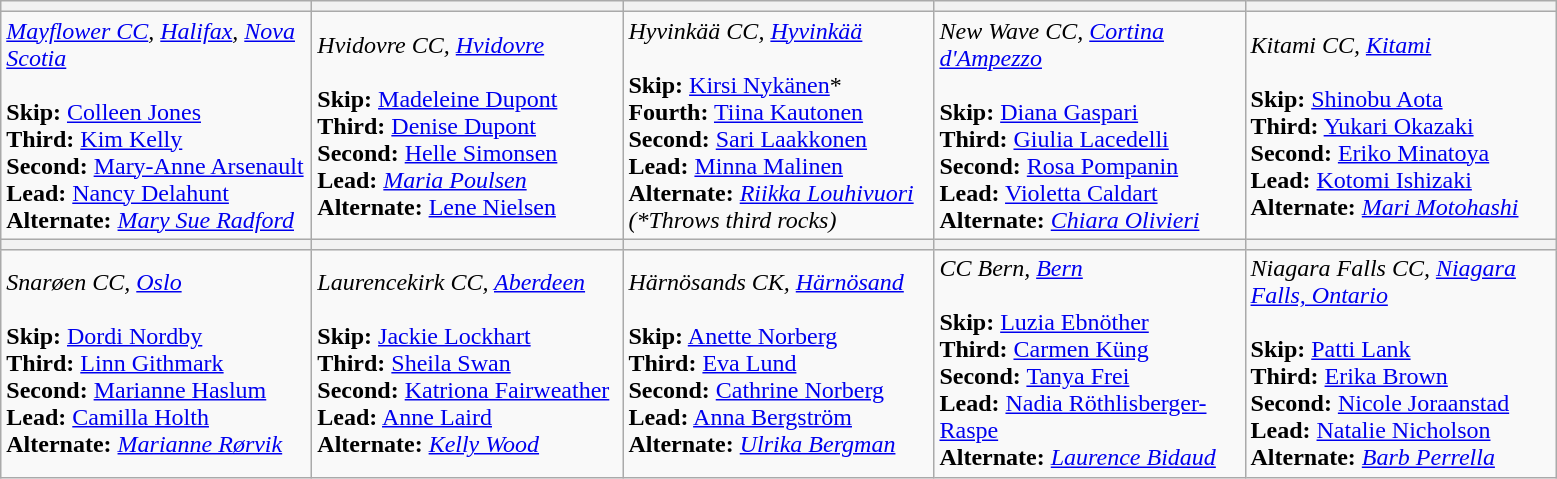<table class="wikitable">
<tr>
<th bgcolor="#efefef" width="200"></th>
<th bgcolor="#efefef" width="200"></th>
<th bgcolor="#efefef" width="200"></th>
<th bgcolor="#efefef" width="200"></th>
<th bgcolor="#efefef" width="200"></th>
</tr>
<tr>
<td><em><a href='#'>Mayflower CC</a>, <a href='#'>Halifax</a>, <a href='#'>Nova Scotia</a></em> <br><br><strong>Skip:</strong> <a href='#'>Colleen Jones</a> <br>
<strong>Third:</strong> <a href='#'>Kim Kelly</a> <br>
<strong>Second:</strong> <a href='#'>Mary-Anne Arsenault</a> <br>
<strong>Lead:</strong> <a href='#'>Nancy Delahunt</a> <br>
<strong>Alternate:</strong> <em><a href='#'>Mary Sue Radford</a></em></td>
<td><em>Hvidovre CC, <a href='#'>Hvidovre</a></em><br><br><strong>Skip:</strong> <a href='#'>Madeleine Dupont</a> <br>
<strong>Third:</strong> <a href='#'>Denise Dupont</a> <br>
<strong>Second:</strong> <a href='#'>Helle Simonsen</a> <br>
<strong>Lead:</strong> <em><a href='#'>Maria Poulsen</a></em> <br>
<strong>Alternate:</strong> <a href='#'>Lene Nielsen</a></td>
<td><em>Hyvinkää CC, <a href='#'>Hyvinkää</a></em> <br><br><strong>Skip:</strong> <a href='#'>Kirsi Nykänen</a>* <br>
<strong>Fourth:</strong> <a href='#'>Tiina Kautonen</a> <br>
<strong>Second:</strong> <a href='#'>Sari Laakkonen</a> <br>
<strong>Lead:</strong> <a href='#'>Minna Malinen</a> <br>
<strong>Alternate:</strong> <em><a href='#'>Riikka Louhivuori</a></em> <br>
<em>(*Throws third rocks)</em></td>
<td><em>New Wave CC, <a href='#'>Cortina d'Ampezzo</a></em> <br><br><strong>Skip:</strong> <a href='#'>Diana Gaspari</a> <br>
<strong>Third:</strong> <a href='#'>Giulia Lacedelli</a> <br>
<strong>Second:</strong> <a href='#'>Rosa Pompanin</a> <br>
<strong>Lead:</strong> <a href='#'>Violetta Caldart</a> <br>
<strong>Alternate:</strong> <em><a href='#'>Chiara Olivieri</a></em></td>
<td><em>Kitami CC, <a href='#'>Kitami</a></em> <br><br><strong>Skip:</strong> <a href='#'>Shinobu Aota</a> <br>
<strong>Third:</strong> <a href='#'>Yukari Okazaki</a> <br>
<strong>Second:</strong> <a href='#'>Eriko Minatoya</a> <br>
<strong>Lead:</strong> <a href='#'>Kotomi Ishizaki</a> <br>
<strong>Alternate:</strong> <em><a href='#'>Mari Motohashi</a></em></td>
</tr>
<tr>
<th bgcolor="#efefef" width="200"></th>
<th bgcolor="#efefef" width="200"></th>
<th bgcolor="#efefef" width="200"></th>
<th bgcolor="#efefef" width="200"></th>
<th bgcolor="#efefef" width="200"></th>
</tr>
<tr>
<td><em>Snarøen CC, <a href='#'>Oslo</a></em> <br><br><strong>Skip:</strong> <a href='#'>Dordi Nordby</a> <br>
<strong>Third:</strong> <a href='#'>Linn Githmark</a> <br>
<strong>Second:</strong> <a href='#'>Marianne Haslum</a> <br>
<strong>Lead:</strong> <a href='#'>Camilla Holth</a> <br>
<strong>Alternate:</strong> <em><a href='#'>Marianne Rørvik</a></em></td>
<td><em>Laurencekirk CC, <a href='#'>Aberdeen</a></em><br><br><strong>Skip:</strong> <a href='#'>Jackie Lockhart</a> <br>
<strong>Third:</strong> <a href='#'>Sheila Swan</a> <br>
<strong>Second:</strong> <a href='#'>Katriona Fairweather</a> <br>
<strong>Lead:</strong> <a href='#'>Anne Laird</a> <br>
<strong>Alternate:</strong> <em><a href='#'>Kelly Wood</a></em></td>
<td><em>Härnösands CK, <a href='#'>Härnösand</a></em> <br><br><strong>Skip:</strong> <a href='#'>Anette Norberg</a> <br>
<strong>Third:</strong> <a href='#'>Eva Lund</a> <br>
<strong>Second:</strong> <a href='#'>Cathrine Norberg</a> <br>
<strong>Lead:</strong> <a href='#'>Anna Bergström</a> <br>
<strong>Alternate:</strong> <em><a href='#'>Ulrika Bergman</a></em></td>
<td><em>CC Bern, <a href='#'>Bern</a></em> <br><br><strong>Skip:</strong> <a href='#'>Luzia Ebnöther</a> <br>
<strong>Third:</strong> <a href='#'>Carmen Küng</a> <br>
<strong>Second:</strong> <a href='#'>Tanya Frei</a> <br>
<strong>Lead:</strong> <a href='#'>Nadia Röthlisberger-Raspe</a> <br>
<strong>Alternate:</strong> <em><a href='#'>Laurence Bidaud</a></em></td>
<td><em>Niagara Falls CC, <a href='#'>Niagara Falls, Ontario</a></em> <br><br><strong>Skip:</strong> <a href='#'>Patti Lank</a> <br>
<strong>Third:</strong> <a href='#'>Erika Brown</a> <br>
<strong>Second:</strong> <a href='#'>Nicole Joraanstad</a> <br>
<strong>Lead:</strong> <a href='#'>Natalie Nicholson</a> <br>
<strong>Alternate:</strong> <em><a href='#'>Barb Perrella</a></em></td>
</tr>
</table>
